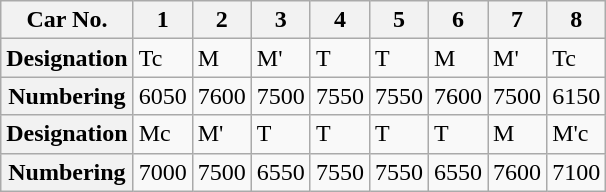<table class="wikitable">
<tr>
<th>Car No.</th>
<th>1</th>
<th>2</th>
<th>3</th>
<th>4</th>
<th>5</th>
<th>6</th>
<th>7</th>
<th>8</th>
</tr>
<tr>
<th>Designation</th>
<td>Tc</td>
<td>M</td>
<td>M'</td>
<td>T</td>
<td>T</td>
<td>M</td>
<td>M'</td>
<td>Tc</td>
</tr>
<tr>
<th>Numbering</th>
<td>6050</td>
<td>7600</td>
<td>7500</td>
<td>7550</td>
<td>7550</td>
<td>7600</td>
<td>7500</td>
<td>6150</td>
</tr>
<tr>
<th>Designation</th>
<td>Mc</td>
<td>M'</td>
<td>T</td>
<td>T</td>
<td>T</td>
<td>T</td>
<td>M</td>
<td>M'c</td>
</tr>
<tr>
<th>Numbering</th>
<td>7000</td>
<td>7500</td>
<td>6550</td>
<td>7550</td>
<td>7550</td>
<td>6550</td>
<td>7600</td>
<td>7100</td>
</tr>
</table>
